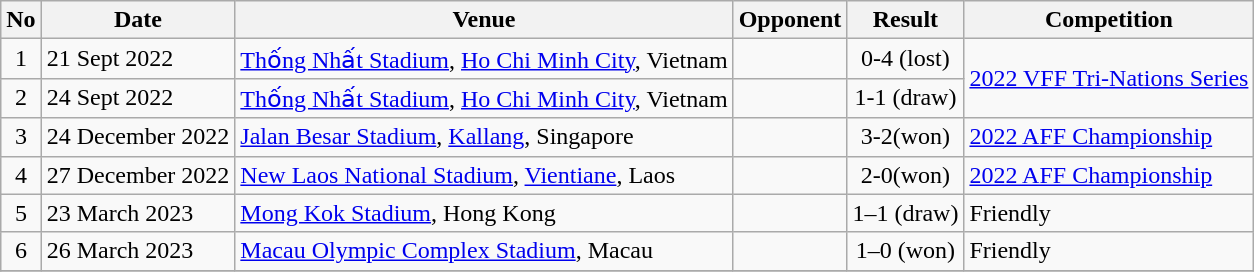<table class="wikitable">
<tr>
<th>No</th>
<th>Date</th>
<th>Venue</th>
<th>Opponent</th>
<th>Result</th>
<th>Competition</th>
</tr>
<tr>
<td align=center>1</td>
<td>21 Sept 2022</td>
<td><a href='#'>Thống Nhất Stadium</a>, <a href='#'>Ho Chi Minh City</a>, Vietnam</td>
<td></td>
<td align=center>0-4  (lost)</td>
<td rowspan="2"><a href='#'>2022 VFF Tri-Nations Series</a></td>
</tr>
<tr>
<td align=center>2</td>
<td>24 Sept 2022</td>
<td><a href='#'>Thống Nhất Stadium</a>, <a href='#'>Ho Chi Minh City</a>, Vietnam</td>
<td></td>
<td align=center>1-1  (draw)</td>
</tr>
<tr>
<td align=center>3</td>
<td>24 December 2022</td>
<td><a href='#'>Jalan Besar Stadium</a>, <a href='#'>Kallang</a>, Singapore</td>
<td></td>
<td align=center>3-2(won)</td>
<td><a href='#'>2022 AFF Championship</a></td>
</tr>
<tr>
<td align=center>4</td>
<td>27 December 2022</td>
<td><a href='#'>New Laos National Stadium</a>, <a href='#'>Vientiane</a>, Laos</td>
<td></td>
<td align=center>2-0(won)</td>
<td><a href='#'>2022 AFF Championship</a></td>
</tr>
<tr>
<td align=center>5</td>
<td>23 March 2023</td>
<td><a href='#'>Mong Kok Stadium</a>, Hong Kong</td>
<td></td>
<td align=center>1–1 (draw)</td>
<td>Friendly</td>
</tr>
<tr>
<td align=center>6</td>
<td>26 March 2023</td>
<td><a href='#'>Macau Olympic Complex Stadium</a>, Macau</td>
<td></td>
<td align=center>1–0 (won)</td>
<td>Friendly</td>
</tr>
<tr>
</tr>
</table>
